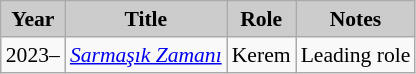<table class="wikitable" style="font-size:90%">
<tr>
<th style="background:#CCCCCC">Year</th>
<th style="background:#CCCCCC">Title</th>
<th style="background:#CCCCCC">Role</th>
<th style="background:#CCCCCC">Notes</th>
</tr>
<tr>
<td>2023–</td>
<td><em><a href='#'>Sarmaşık Zamanı</a></em></td>
<td>Kerem</td>
<td>Leading role</td>
</tr>
</table>
